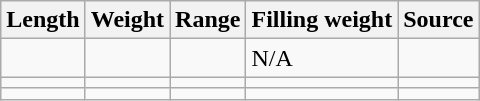<table class="wikitable">
<tr>
<th>Length</th>
<th>Weight</th>
<th>Range</th>
<th>Filling weight</th>
<th>Source</th>
</tr>
<tr>
<td></td>
<td></td>
<td></td>
<td>N/A</td>
<td></td>
</tr>
<tr>
<td></td>
<td></td>
<td></td>
<td></td>
<td></td>
</tr>
<tr>
<td></td>
<td></td>
<td></td>
<td></td>
<td></td>
</tr>
</table>
